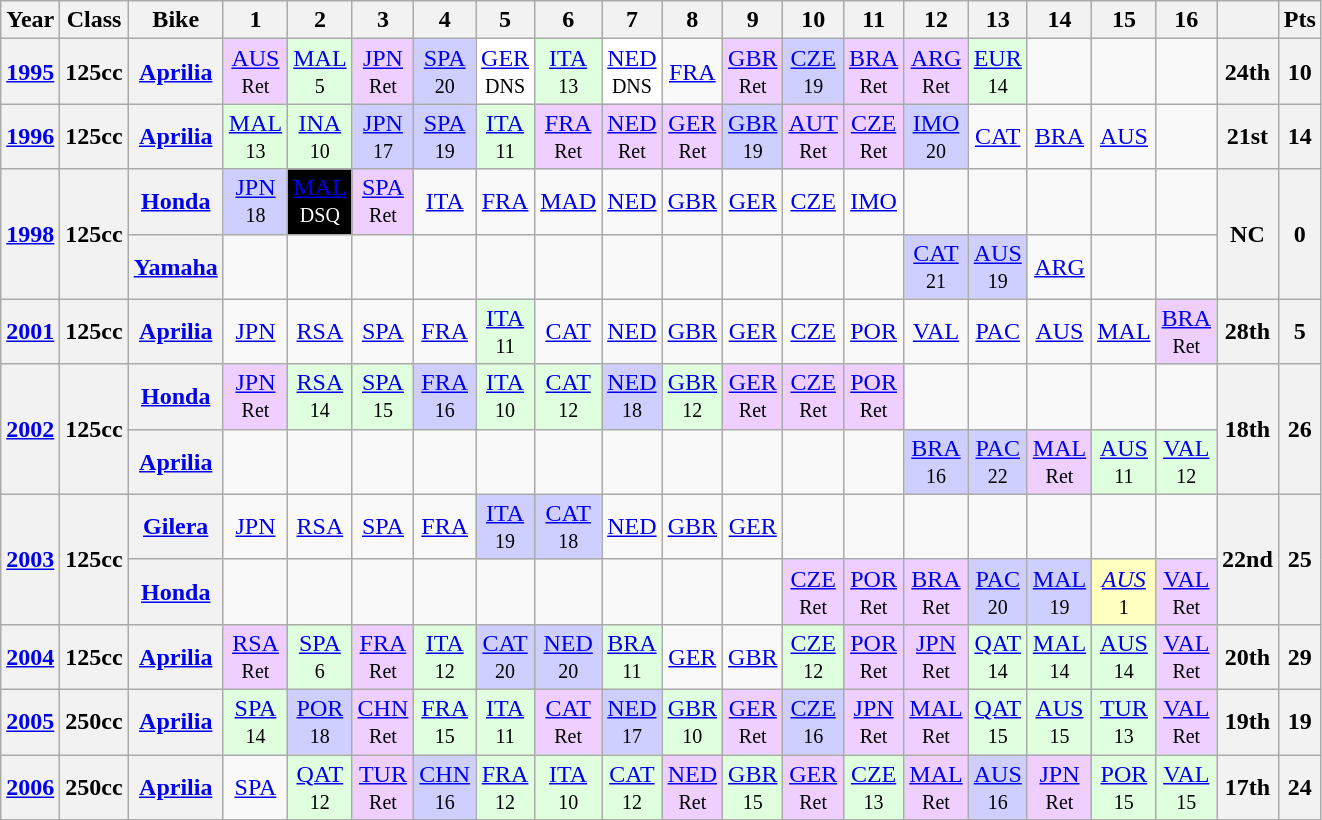<table class="wikitable" style="text-align:center">
<tr>
<th>Year</th>
<th>Class</th>
<th>Bike</th>
<th>1</th>
<th>2</th>
<th>3</th>
<th>4</th>
<th>5</th>
<th>6</th>
<th>7</th>
<th>8</th>
<th>9</th>
<th>10</th>
<th>11</th>
<th>12</th>
<th>13</th>
<th>14</th>
<th>15</th>
<th>16</th>
<th></th>
<th>Pts</th>
</tr>
<tr>
<th align="left"><a href='#'>1995</a></th>
<th align="left">125cc</th>
<th align="left"><a href='#'>Aprilia</a></th>
<td style="background:#EFCFFF;"><a href='#'>AUS</a> <br><small>Ret</small></td>
<td style="background:#DFFFDF;"><a href='#'>MAL</a> <br><small>5</small></td>
<td style="background:#EFCFFF;"><a href='#'>JPN</a> <br><small>Ret</small></td>
<td style="background:#CFCFFF;"><a href='#'>SPA</a> <br><small>20</small></td>
<td style="background:#FFFFFF;"><a href='#'>GER</a><br><small>DNS</small></td>
<td style="background:#DFFFDF;"><a href='#'>ITA</a> <br><small>13</small></td>
<td style="background:#FFFFFF;"><a href='#'>NED</a> <br><small>DNS</small></td>
<td><a href='#'>FRA</a></td>
<td style="background:#EFCFFF;"><a href='#'>GBR</a> <br><small>Ret</small></td>
<td style="background:#CFCFFF;"><a href='#'>CZE</a> <br><small>19</small></td>
<td style="background:#EFCFFF;"><a href='#'>BRA</a> <br><small>Ret</small></td>
<td style="background:#EFCFFF;"><a href='#'>ARG</a> <br><small>Ret</small></td>
<td style="background:#DFFFDF;"><a href='#'>EUR</a> <br><small>14</small></td>
<td></td>
<td></td>
<td></td>
<th>24th</th>
<th>10</th>
</tr>
<tr>
<th align="left"><a href='#'>1996</a></th>
<th align="left">125cc</th>
<th align="left"><a href='#'>Aprilia</a></th>
<td style="background:#DFFFDF;"><a href='#'>MAL</a> <br><small>13</small></td>
<td style="background:#DFFFDF;"><a href='#'>INA</a> <br><small>10</small></td>
<td style="background:#CFCFFF;"><a href='#'>JPN</a> <br><small>17</small></td>
<td style="background:#CFCFFF;"><a href='#'>SPA</a> <br><small>19</small></td>
<td style="background:#DFFFDF;"><a href='#'>ITA</a> <br><small>11</small></td>
<td style="background:#EFCFFF;"><a href='#'>FRA</a> <br><small>Ret</small></td>
<td style="background:#EFCFFF;"><a href='#'>NED</a> <br><small>Ret</small></td>
<td style="background:#EFCFFF;"><a href='#'>GER</a> <br><small>Ret</small></td>
<td style="background:#CFCFFF;"><a href='#'>GBR</a> <br><small>19</small></td>
<td style="background:#EFCFFF;"><a href='#'>AUT</a> <br><small>Ret</small></td>
<td style="background:#EFCFFF;"><a href='#'>CZE</a> <br><small>Ret</small></td>
<td style="background:#CFCFFF;"><a href='#'>IMO</a> <br><small>20</small></td>
<td><a href='#'>CAT</a></td>
<td><a href='#'>BRA</a></td>
<td><a href='#'>AUS</a></td>
<td></td>
<th>21st</th>
<th>14</th>
</tr>
<tr>
<th align="left" rowspan=2><a href='#'>1998</a></th>
<th align="left" rowspan=2>125cc</th>
<th align="left"><a href='#'>Honda</a></th>
<td style="background:#CFCFFF;"><a href='#'>JPN</a> <br><small>18</small></td>
<td style="background:black; color:white;"><a href='#'><span>MAL</span></a> <br><small>DSQ</small></td>
<td style="background:#EFCFFF;"><a href='#'>SPA</a><br><small>Ret</small></td>
<td><a href='#'>ITA</a></td>
<td><a href='#'>FRA</a></td>
<td><a href='#'>MAD</a></td>
<td><a href='#'>NED</a></td>
<td><a href='#'>GBR</a></td>
<td><a href='#'>GER</a></td>
<td><a href='#'>CZE</a></td>
<td><a href='#'>IMO</a></td>
<td></td>
<td></td>
<td></td>
<td></td>
<td></td>
<th rowspan=2>NC</th>
<th rowspan=2>0</th>
</tr>
<tr>
<th align="left"><a href='#'>Yamaha</a></th>
<td></td>
<td></td>
<td></td>
<td></td>
<td></td>
<td></td>
<td></td>
<td></td>
<td></td>
<td></td>
<td></td>
<td style="background:#CFCFFF;"><a href='#'>CAT</a><br><small>21</small></td>
<td style="background:#CFCFFF;"><a href='#'>AUS</a><br><small>19</small></td>
<td><a href='#'>ARG</a></td>
<td></td>
<td></td>
</tr>
<tr>
<th align="left"><a href='#'>2001</a></th>
<th align="left">125cc</th>
<th align="left"><a href='#'>Aprilia</a></th>
<td><a href='#'>JPN</a></td>
<td><a href='#'>RSA</a></td>
<td><a href='#'>SPA</a></td>
<td><a href='#'>FRA</a></td>
<td style="background:#dfffdf;"><a href='#'>ITA</a><br><small>11</small></td>
<td><a href='#'>CAT</a></td>
<td><a href='#'>NED</a></td>
<td><a href='#'>GBR</a></td>
<td><a href='#'>GER</a></td>
<td><a href='#'>CZE</a></td>
<td><a href='#'>POR</a></td>
<td><a href='#'>VAL</a></td>
<td><a href='#'>PAC</a></td>
<td><a href='#'>AUS</a></td>
<td><a href='#'>MAL</a></td>
<td style="background:#EFCFFF;"><a href='#'>BRA</a><br><small>Ret</small></td>
<th>28th</th>
<th>5</th>
</tr>
<tr>
<th align="left" rowspan=2><a href='#'>2002</a></th>
<th align="left" rowspan=2>125cc</th>
<th align="left"><a href='#'>Honda</a></th>
<td style="background:#efcfff;"><a href='#'>JPN</a> <br><small>Ret</small></td>
<td style="background:#dfffdf;"><a href='#'>RSA</a> <br><small>14</small></td>
<td style="background:#dfffdf;"><a href='#'>SPA</a> <br><small>15</small></td>
<td style="background:#CFCFFF;"><a href='#'>FRA</a> <br><small>16</small></td>
<td style="background:#dfffdf;"><a href='#'>ITA</a> <br><small>10</small></td>
<td style="background:#dfffdf;"><a href='#'>CAT</a> <br><small>12</small></td>
<td style="background:#CFCFFF;"><a href='#'>NED</a> <br><small>18</small></td>
<td style="background:#dfffdf;"><a href='#'>GBR</a> <br><small>12</small></td>
<td style="background:#efcfff;"><a href='#'>GER</a> <br><small>Ret</small></td>
<td style="background:#efcfff;"><a href='#'>CZE</a> <br><small>Ret</small></td>
<td style="background:#efcfff;"><a href='#'>POR</a> <br><small>Ret</small></td>
<td></td>
<td></td>
<td></td>
<td></td>
<td></td>
<th rowspan=2>18th</th>
<th rowspan=2>26</th>
</tr>
<tr>
<th align="left"><a href='#'>Aprilia</a></th>
<td></td>
<td></td>
<td></td>
<td></td>
<td></td>
<td></td>
<td></td>
<td></td>
<td></td>
<td></td>
<td></td>
<td style="background:#CFCFFF;"><a href='#'>BRA</a> <br><small>16</small></td>
<td style="background:#CFCFFF;"><a href='#'>PAC</a> <br><small>22</small></td>
<td style="background:#efcfff;"><a href='#'>MAL</a> <br><small>Ret</small></td>
<td style="background:#dfffdf;"><a href='#'>AUS</a> <br><small>11</small></td>
<td style="background:#dfffdf;"><a href='#'>VAL</a> <br><small>12</small></td>
</tr>
<tr>
<th align="left" rowspan=2><a href='#'>2003</a></th>
<th align="left" rowspan=2>125cc</th>
<th align="left"><a href='#'>Gilera</a></th>
<td><a href='#'>JPN</a></td>
<td><a href='#'>RSA</a></td>
<td><a href='#'>SPA</a></td>
<td><a href='#'>FRA</a></td>
<td style="background:#CFCFFF;"><a href='#'>ITA</a> <br><small>19</small></td>
<td style="background:#CFCFFF;"><a href='#'>CAT</a> <br><small>18</small></td>
<td><a href='#'>NED</a></td>
<td><a href='#'>GBR</a></td>
<td><a href='#'>GER</a></td>
<td></td>
<td></td>
<td></td>
<td></td>
<td></td>
<td></td>
<td></td>
<th rowspan=2>22nd</th>
<th rowspan=2>25</th>
</tr>
<tr>
<th align="left"><a href='#'>Honda</a></th>
<td></td>
<td></td>
<td></td>
<td></td>
<td></td>
<td></td>
<td></td>
<td></td>
<td></td>
<td style="background:#efcfff;"><a href='#'>CZE</a> <br><small>Ret</small></td>
<td style="background:#efcfff;"><a href='#'>POR</a> <br><small>Ret</small></td>
<td style="background:#efcfff;"><a href='#'>BRA</a> <br><small>Ret</small></td>
<td style="background:#CFCFFF;"><a href='#'>PAC</a> <br><small>20</small></td>
<td style="background:#CFCFFF;"><a href='#'>MAL</a> <br><small>19</small></td>
<td style="background:#ffffbf;"><em><a href='#'>AUS</a></em> <br><small>1</small></td>
<td style="background:#efcfff;"><a href='#'>VAL</a><br><small>Ret</small></td>
</tr>
<tr>
<th align="left"><a href='#'>2004</a></th>
<th align="left">125cc</th>
<th align="left"><a href='#'>Aprilia</a></th>
<td style="background:#efcfff;"><a href='#'>RSA</a><br><small>Ret</small></td>
<td style="background:#dfffdf;"><a href='#'>SPA</a> <br><small>6</small></td>
<td style="background:#efcfff;"><a href='#'>FRA</a> <br><small>Ret</small></td>
<td style="background:#dfffdf;"><a href='#'>ITA</a> <br><small>12</small></td>
<td style="background:#CFCFFF;"><a href='#'>CAT</a> <br><small>20</small></td>
<td style="background:#CFCFFF;"><a href='#'>NED</a> <br><small>20</small></td>
<td style="background:#dfffdf;"><a href='#'>BRA</a> <br><small>11</small></td>
<td><a href='#'>GER</a></td>
<td><a href='#'>GBR</a></td>
<td style="background:#dfffdf;"><a href='#'>CZE</a> <br><small>12</small></td>
<td style="background:#efcfff;"><a href='#'>POR</a> <br><small>Ret</small></td>
<td style="background:#efcfff;"><a href='#'>JPN</a> <br><small>Ret</small></td>
<td style="background:#dfffdf;"><a href='#'>QAT</a> <br><small>14</small></td>
<td style="background:#dfffdf;"><a href='#'>MAL</a><br><small>14</small></td>
<td style="background:#dfffdf;"><a href='#'>AUS</a><br><small>14</small></td>
<td style="background:#efcfff;"><a href='#'>VAL</a> <br><small>Ret</small></td>
<th>20th</th>
<th>29</th>
</tr>
<tr>
<th align="left"><a href='#'>2005</a></th>
<th align="left">250cc</th>
<th align="left"><a href='#'>Aprilia</a></th>
<td style="background:#dfffdf;"><a href='#'>SPA</a><br><small>14</small></td>
<td style="background:#CFCFFF;"><a href='#'>POR</a> <br><small>18</small></td>
<td style="background:#efcfff;"><a href='#'>CHN</a> <br><small>Ret</small></td>
<td style="background:#dfffdf;"><a href='#'>FRA</a> <br><small>15</small></td>
<td style="background:#dfffdf;"><a href='#'>ITA</a> <br><small>11</small></td>
<td style="background:#efcfff;"><a href='#'>CAT</a> <br><small>Ret</small></td>
<td style="background:#CFCFFF;"><a href='#'>NED</a> <br><small>17</small></td>
<td style="background:#dfffdf;"><a href='#'>GBR</a> <br><small>10</small></td>
<td style="background:#efcfff;"><a href='#'>GER</a> <br><small>Ret</small></td>
<td style="background:#CFCFFF;"><a href='#'>CZE</a> <br><small>16</small></td>
<td style="background:#efcfff;"><a href='#'>JPN</a> <br><small>Ret</small></td>
<td style="background:#efcfff;"><a href='#'>MAL</a> <br><small>Ret</small></td>
<td style="background:#dfffdf;"><a href='#'>QAT</a><br><small>15</small></td>
<td style="background:#dfffdf;"><a href='#'>AUS</a> <br><small>15</small></td>
<td style="background:#dfffdf;"><a href='#'>TUR</a> <br><small>13</small></td>
<td style="background:#efcfff;"><a href='#'>VAL</a> <br><small>Ret</small></td>
<th>19th</th>
<th>19</th>
</tr>
<tr>
<th align="left"><a href='#'>2006</a></th>
<th align="left">250cc</th>
<th align="left"><a href='#'>Aprilia</a></th>
<td><a href='#'>SPA</a></td>
<td style="background:#dfffdf;"><a href='#'>QAT</a><br><small>12</small></td>
<td style="background:#efcfff;"><a href='#'>TUR</a><br><small>Ret</small></td>
<td style="background:#CFCFFF;"><a href='#'>CHN</a><br><small>16</small></td>
<td style="background:#dfffdf;"><a href='#'>FRA</a><br><small>12</small></td>
<td style="background:#dfffdf;"><a href='#'>ITA</a><br><small>10</small></td>
<td style="background:#dfffdf;"><a href='#'>CAT</a><br><small>12</small></td>
<td style="background:#efcfff;"><a href='#'>NED</a><br><small>Ret</small></td>
<td style="background:#dfffdf;"><a href='#'>GBR</a><br><small>15</small></td>
<td style="background:#efcfff;"><a href='#'>GER</a><br><small>Ret</small></td>
<td style="background:#dfffdf;"><a href='#'>CZE</a><br><small>13</small></td>
<td style="background:#efcfff;"><a href='#'>MAL</a> <br><small>Ret</small></td>
<td style="background:#CFCFFF;"><a href='#'>AUS</a><br><small>16</small></td>
<td style="background:#efcfff;"><a href='#'>JPN</a><br><small>Ret</small></td>
<td style="background:#dfffdf;"><a href='#'>POR</a><br><small>15</small></td>
<td style="background:#dfffdf;"><a href='#'>VAL</a><br><small>15</small></td>
<th>17th</th>
<th>24</th>
</tr>
</table>
